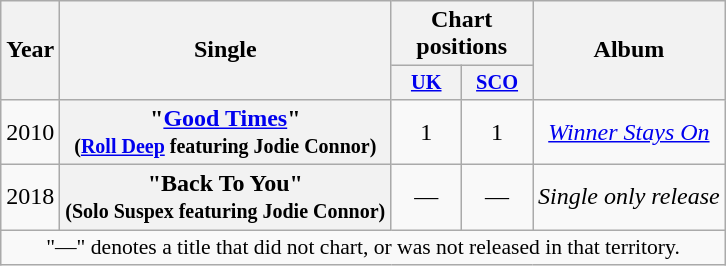<table class="wikitable plainrowheaders" style="text-align:center;">
<tr>
<th scope="col" rowspan="2">Year</th>
<th scope="col" rowspan="2">Single</th>
<th scope="col" colspan="2">Chart<br>positions</th>
<th scope="col" rowspan="2">Album</th>
</tr>
<tr>
<th scope="col" style="width:3em;font-size:85%;"><a href='#'>UK</a><br></th>
<th scope="col" style="width:3em;font-size:85%;"><a href='#'>SCO</a><br></th>
</tr>
<tr>
<td>2010</td>
<th scope="row">"<a href='#'>Good Times</a>"<br><small>(<a href='#'>Roll Deep</a> featuring Jodie Connor)</small></th>
<td>1</td>
<td>1</td>
<td><em><a href='#'>Winner Stays On</a></em></td>
</tr>
<tr>
<td>2018</td>
<th scope="row">"Back To You"<br><small>(Solo Suspex featuring Jodie Connor)</small></th>
<td>—</td>
<td>—</td>
<td><em>Single only release</em></td>
</tr>
<tr>
<td colspan="8" style="font-size:90%">"—" denotes a title that did not chart, or was not released in that territory.</td>
</tr>
</table>
